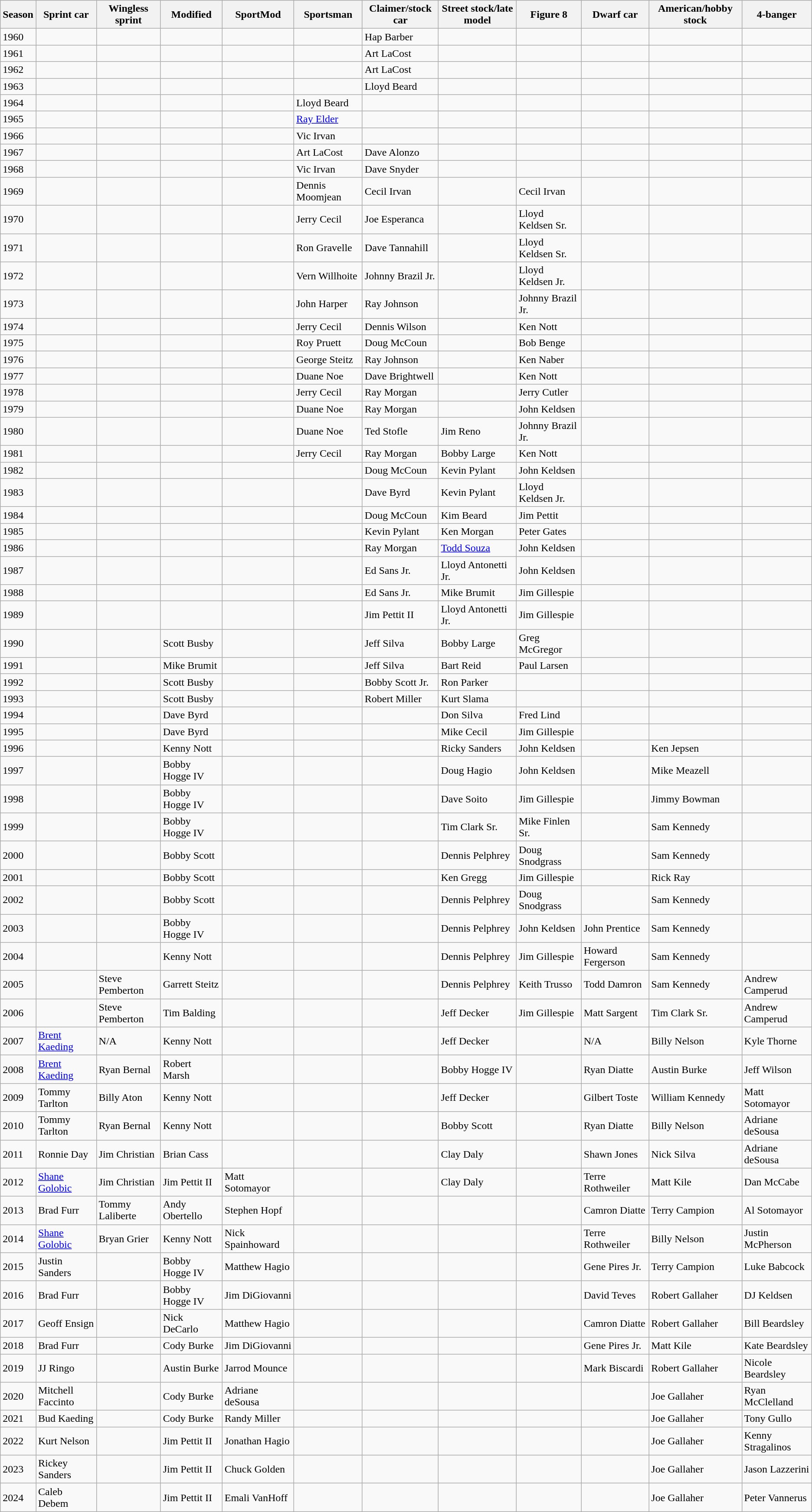<table class="wikitable">
<tr>
<th>Season</th>
<th>Sprint car</th>
<th>Wingless sprint</th>
<th>Modified</th>
<th>SportMod</th>
<th>Sportsman</th>
<th>Claimer/stock car</th>
<th>Street stock/late model</th>
<th>Figure 8</th>
<th>Dwarf car</th>
<th>American/hobby stock</th>
<th>4-banger</th>
</tr>
<tr>
<td>1960</td>
<td></td>
<td></td>
<td></td>
<td></td>
<td></td>
<td>Hap Barber</td>
<td></td>
<td></td>
<td></td>
<td></td>
<td></td>
</tr>
<tr>
<td>1961</td>
<td></td>
<td></td>
<td></td>
<td></td>
<td></td>
<td>Art LaCost</td>
<td></td>
<td></td>
<td></td>
<td></td>
<td></td>
</tr>
<tr>
<td>1962</td>
<td></td>
<td></td>
<td></td>
<td></td>
<td></td>
<td>Art LaCost</td>
<td></td>
<td></td>
<td></td>
<td></td>
<td></td>
</tr>
<tr>
<td>1963</td>
<td></td>
<td></td>
<td></td>
<td></td>
<td></td>
<td>Lloyd Beard</td>
<td></td>
<td></td>
<td></td>
<td></td>
<td></td>
</tr>
<tr>
<td>1964</td>
<td></td>
<td></td>
<td></td>
<td></td>
<td>Lloyd Beard</td>
<td></td>
<td></td>
<td></td>
<td></td>
<td></td>
<td></td>
</tr>
<tr>
<td>1965</td>
<td></td>
<td></td>
<td></td>
<td></td>
<td><a href='#'>Ray Elder</a></td>
<td></td>
<td></td>
<td></td>
<td></td>
<td></td>
<td></td>
</tr>
<tr>
<td>1966</td>
<td></td>
<td></td>
<td></td>
<td></td>
<td>Vic Irvan</td>
<td></td>
<td></td>
<td></td>
<td></td>
<td></td>
<td></td>
</tr>
<tr>
<td>1967</td>
<td></td>
<td></td>
<td></td>
<td></td>
<td>Art LaCost</td>
<td>Dave Alonzo</td>
<td></td>
<td></td>
<td></td>
<td></td>
<td></td>
</tr>
<tr>
<td>1968</td>
<td></td>
<td></td>
<td></td>
<td></td>
<td>Vic Irvan</td>
<td>Dave Snyder</td>
<td></td>
<td></td>
<td></td>
<td></td>
<td></td>
</tr>
<tr>
<td>1969</td>
<td></td>
<td></td>
<td></td>
<td></td>
<td>Dennis Moomjean</td>
<td>Cecil Irvan</td>
<td></td>
<td>Cecil Irvan</td>
<td></td>
<td></td>
<td></td>
</tr>
<tr>
<td>1970</td>
<td></td>
<td></td>
<td></td>
<td></td>
<td>Jerry Cecil</td>
<td>Joe Esperanca</td>
<td></td>
<td>Lloyd Keldsen Sr.</td>
<td></td>
<td></td>
<td></td>
</tr>
<tr>
<td>1971</td>
<td></td>
<td></td>
<td></td>
<td></td>
<td>Ron Gravelle</td>
<td>Dave Tannahill</td>
<td></td>
<td>Lloyd Keldsen Sr.</td>
<td></td>
<td></td>
<td></td>
</tr>
<tr>
<td>1972</td>
<td></td>
<td></td>
<td></td>
<td></td>
<td>Vern Willhoite</td>
<td>Johnny Brazil Jr.</td>
<td></td>
<td>Lloyd Keldsen Jr.</td>
<td></td>
<td></td>
<td></td>
</tr>
<tr>
<td>1973</td>
<td></td>
<td></td>
<td></td>
<td></td>
<td>John Harper</td>
<td>Ray Johnson</td>
<td></td>
<td>Johnny Brazil Jr.</td>
<td></td>
<td></td>
<td></td>
</tr>
<tr>
<td>1974</td>
<td></td>
<td></td>
<td></td>
<td></td>
<td>Jerry Cecil</td>
<td>Dennis Wilson</td>
<td></td>
<td>Ken Nott</td>
<td></td>
<td></td>
<td></td>
</tr>
<tr>
<td>1975</td>
<td></td>
<td></td>
<td></td>
<td></td>
<td>Roy Pruett</td>
<td>Doug McCoun</td>
<td></td>
<td>Bob Benge</td>
<td></td>
<td></td>
<td></td>
</tr>
<tr>
<td>1976</td>
<td></td>
<td></td>
<td></td>
<td></td>
<td>George Steitz</td>
<td>Ray Johnson</td>
<td></td>
<td>Ken Naber</td>
<td></td>
<td></td>
<td></td>
</tr>
<tr>
<td>1977</td>
<td></td>
<td></td>
<td></td>
<td></td>
<td>Duane Noe</td>
<td>Dave Brightwell</td>
<td></td>
<td>Ken Nott</td>
<td></td>
<td></td>
<td></td>
</tr>
<tr>
<td>1978</td>
<td></td>
<td></td>
<td></td>
<td></td>
<td>Jerry Cecil</td>
<td>Ray Morgan</td>
<td></td>
<td>Jerry Cutler</td>
<td></td>
<td></td>
<td></td>
</tr>
<tr>
<td>1979</td>
<td></td>
<td></td>
<td></td>
<td></td>
<td>Duane Noe</td>
<td>Ray Morgan</td>
<td></td>
<td>John Keldsen</td>
<td></td>
<td></td>
<td></td>
</tr>
<tr>
<td>1980</td>
<td></td>
<td></td>
<td></td>
<td></td>
<td>Duane Noe</td>
<td>Ted Stofle</td>
<td>Jim Reno</td>
<td>Johnny Brazil Jr.</td>
<td></td>
<td></td>
<td></td>
</tr>
<tr>
<td>1981</td>
<td></td>
<td></td>
<td></td>
<td></td>
<td>Jerry Cecil</td>
<td>Ray Morgan</td>
<td>Bobby Large</td>
<td>Ken Nott</td>
<td></td>
<td></td>
<td></td>
</tr>
<tr>
<td>1982</td>
<td></td>
<td></td>
<td></td>
<td></td>
<td></td>
<td>Doug McCoun</td>
<td>Kevin Pylant</td>
<td>John Keldsen</td>
<td></td>
<td></td>
<td></td>
</tr>
<tr>
<td>1983</td>
<td></td>
<td></td>
<td></td>
<td></td>
<td></td>
<td>Dave Byrd</td>
<td>Kevin Pylant</td>
<td>Lloyd Keldsen Jr.</td>
<td></td>
<td></td>
<td></td>
</tr>
<tr>
<td>1984</td>
<td></td>
<td></td>
<td></td>
<td></td>
<td></td>
<td>Doug McCoun</td>
<td>Kim Beard</td>
<td>Jim Pettit</td>
<td></td>
<td></td>
<td></td>
</tr>
<tr>
<td>1985</td>
<td></td>
<td></td>
<td></td>
<td></td>
<td></td>
<td>Kevin Pylant</td>
<td>Ken Morgan</td>
<td>Peter Gates</td>
<td></td>
<td></td>
<td></td>
</tr>
<tr>
<td>1986</td>
<td></td>
<td></td>
<td></td>
<td></td>
<td></td>
<td>Ray Morgan</td>
<td><a href='#'>Todd Souza</a></td>
<td>John Keldsen</td>
<td></td>
<td></td>
<td></td>
</tr>
<tr>
<td>1987</td>
<td></td>
<td></td>
<td></td>
<td></td>
<td></td>
<td>Ed Sans Jr.</td>
<td>Lloyd Antonetti Jr.</td>
<td>John Keldsen</td>
<td></td>
<td></td>
<td></td>
</tr>
<tr>
<td>1988</td>
<td></td>
<td></td>
<td></td>
<td></td>
<td></td>
<td>Ed Sans Jr.</td>
<td>Mike Brumit</td>
<td>Jim Gillespie</td>
<td></td>
<td></td>
<td></td>
</tr>
<tr>
<td>1989</td>
<td></td>
<td></td>
<td></td>
<td></td>
<td></td>
<td>Jim Pettit II</td>
<td>Lloyd Antonetti Jr.</td>
<td>Jim Gillespie</td>
<td></td>
<td></td>
<td></td>
</tr>
<tr>
<td>1990</td>
<td></td>
<td></td>
<td>Scott Busby</td>
<td></td>
<td></td>
<td>Jeff Silva</td>
<td>Bobby Large</td>
<td>Greg McGregor</td>
<td></td>
<td></td>
<td></td>
</tr>
<tr>
<td>1991</td>
<td></td>
<td></td>
<td>Mike Brumit</td>
<td></td>
<td></td>
<td>Jeff Silva</td>
<td>Bart Reid</td>
<td>Paul Larsen</td>
<td></td>
<td></td>
<td></td>
</tr>
<tr>
<td>1992</td>
<td></td>
<td></td>
<td>Scott Busby</td>
<td></td>
<td></td>
<td>Bobby Scott Jr.</td>
<td>Ron Parker</td>
<td></td>
<td></td>
<td></td>
<td></td>
</tr>
<tr>
<td>1993</td>
<td></td>
<td></td>
<td>Scott Busby</td>
<td></td>
<td></td>
<td>Robert Miller</td>
<td>Kurt Slama</td>
<td></td>
<td></td>
<td></td>
<td></td>
</tr>
<tr>
<td>1994</td>
<td></td>
<td></td>
<td>Dave Byrd</td>
<td></td>
<td></td>
<td></td>
<td>Don Silva</td>
<td>Fred Lind</td>
<td></td>
<td></td>
<td></td>
</tr>
<tr>
<td>1995</td>
<td></td>
<td></td>
<td>Dave Byrd</td>
<td></td>
<td></td>
<td></td>
<td>Mike Cecil</td>
<td>Jim Gillespie</td>
<td></td>
<td></td>
<td></td>
</tr>
<tr>
<td>1996</td>
<td></td>
<td></td>
<td>Kenny Nott</td>
<td></td>
<td></td>
<td></td>
<td>Ricky Sanders</td>
<td>John Keldsen</td>
<td></td>
<td>Ken Jepsen</td>
<td></td>
</tr>
<tr>
<td>1997</td>
<td></td>
<td></td>
<td>Bobby Hogge IV</td>
<td></td>
<td></td>
<td></td>
<td>Doug Hagio</td>
<td>John Keldsen</td>
<td></td>
<td>Mike Meazell</td>
<td></td>
</tr>
<tr>
<td>1998</td>
<td></td>
<td></td>
<td>Bobby Hogge IV</td>
<td></td>
<td></td>
<td></td>
<td>Dave Soito</td>
<td>Jim Gillespie</td>
<td></td>
<td>Jimmy Bowman</td>
<td></td>
</tr>
<tr>
<td>1999</td>
<td></td>
<td></td>
<td>Bobby Hogge IV</td>
<td></td>
<td></td>
<td></td>
<td>Tim Clark Sr.</td>
<td>Mike Finlen Sr.</td>
<td></td>
<td>Sam Kennedy</td>
<td></td>
</tr>
<tr>
<td>2000</td>
<td></td>
<td></td>
<td>Bobby Scott</td>
<td></td>
<td></td>
<td></td>
<td>Dennis Pelphrey</td>
<td>Doug Snodgrass</td>
<td></td>
<td>Sam Kennedy</td>
<td></td>
</tr>
<tr>
<td>2001</td>
<td></td>
<td></td>
<td>Bobby Scott</td>
<td></td>
<td></td>
<td></td>
<td>Ken Gregg</td>
<td>Jim Gillespie</td>
<td></td>
<td>Rick Ray</td>
<td></td>
</tr>
<tr>
<td>2002</td>
<td></td>
<td></td>
<td>Bobby Scott</td>
<td></td>
<td></td>
<td></td>
<td>Dennis Pelphrey</td>
<td>Doug Snodgrass</td>
<td></td>
<td>Sam Kennedy</td>
<td></td>
</tr>
<tr>
<td>2003</td>
<td></td>
<td></td>
<td>Bobby Hogge IV</td>
<td></td>
<td></td>
<td></td>
<td>Dennis Pelphrey</td>
<td>John Keldsen</td>
<td>John Prentice</td>
<td>Sam Kennedy</td>
<td></td>
</tr>
<tr>
<td>2004</td>
<td></td>
<td></td>
<td>Kenny Nott</td>
<td></td>
<td></td>
<td></td>
<td>Dennis Pelphrey</td>
<td>Jim Gillespie</td>
<td>Howard Fergerson</td>
<td>Sam Kennedy</td>
<td></td>
</tr>
<tr>
<td>2005</td>
<td></td>
<td>Steve Pemberton</td>
<td>Garrett Steitz</td>
<td></td>
<td></td>
<td></td>
<td>Dennis Pelphrey</td>
<td>Keith Trusso</td>
<td>Todd Damron</td>
<td>Sam Kennedy</td>
<td>Andrew Camperud</td>
</tr>
<tr>
<td>2006</td>
<td></td>
<td>Steve Pemberton</td>
<td>Tim Balding</td>
<td></td>
<td></td>
<td></td>
<td>Jeff Decker</td>
<td>Jim Gillespie</td>
<td>Matt Sargent</td>
<td>Tim Clark Sr.</td>
<td>Andrew Camperud</td>
</tr>
<tr>
<td>2007</td>
<td><a href='#'>Brent Kaeding</a></td>
<td>N/A</td>
<td>Kenny Nott</td>
<td></td>
<td></td>
<td></td>
<td>Jeff Decker</td>
<td></td>
<td>N/A</td>
<td>Billy Nelson</td>
<td>Kyle Thorne</td>
</tr>
<tr>
<td>2008</td>
<td><a href='#'>Brent Kaeding</a></td>
<td>Ryan Bernal</td>
<td>Robert Marsh</td>
<td></td>
<td></td>
<td></td>
<td>Bobby Hogge IV</td>
<td></td>
<td>Ryan Diatte</td>
<td>Austin Burke</td>
<td>Jeff Wilson</td>
</tr>
<tr>
<td>2009</td>
<td>Tommy Tarlton</td>
<td>Billy Aton</td>
<td>Kenny Nott</td>
<td></td>
<td></td>
<td></td>
<td>Jeff Decker</td>
<td></td>
<td>Gilbert Toste</td>
<td>William Kennedy</td>
<td>Matt Sotomayor</td>
</tr>
<tr>
<td>2010</td>
<td>Tommy Tarlton</td>
<td>Ryan Bernal</td>
<td>Kenny Nott</td>
<td></td>
<td></td>
<td></td>
<td>Bobby Scott</td>
<td></td>
<td>Ryan Diatte</td>
<td>Billy Nelson</td>
<td>Adriane deSousa</td>
</tr>
<tr>
<td>2011</td>
<td>Ronnie Day</td>
<td>Jim Christian</td>
<td>Brian Cass</td>
<td></td>
<td></td>
<td></td>
<td>Clay Daly</td>
<td></td>
<td>Shawn Jones</td>
<td>Nick Silva</td>
<td>Adriane deSousa</td>
</tr>
<tr>
<td>2012</td>
<td><a href='#'>Shane Golobic</a></td>
<td>Jim Christian</td>
<td>Jim Pettit II</td>
<td>Matt Sotomayor</td>
<td></td>
<td></td>
<td>Clay Daly</td>
<td></td>
<td>Terre Rothweiler</td>
<td>Matt Kile</td>
<td>Dan McCabe</td>
</tr>
<tr>
<td>2013</td>
<td>Brad Furr</td>
<td>Tommy Laliberte</td>
<td>Andy Obertello</td>
<td>Stephen Hopf</td>
<td></td>
<td></td>
<td></td>
<td></td>
<td>Camron Diatte</td>
<td>Terry Campion</td>
<td>Al Sotomayor</td>
</tr>
<tr>
<td>2014</td>
<td><a href='#'>Shane Golobic</a></td>
<td>Bryan Grier</td>
<td>Kenny Nott</td>
<td>Nick Spainhoward</td>
<td></td>
<td></td>
<td></td>
<td></td>
<td>Terre Rothweiler</td>
<td>Billy Nelson</td>
<td>Justin McPherson</td>
</tr>
<tr>
<td>2015</td>
<td>Justin Sanders</td>
<td></td>
<td>Bobby Hogge IV</td>
<td>Matthew Hagio</td>
<td></td>
<td></td>
<td></td>
<td></td>
<td>Gene Pires Jr.</td>
<td>Terry Campion</td>
<td>Luke Babcock</td>
</tr>
<tr>
<td>2016</td>
<td>Brad Furr</td>
<td></td>
<td>Bobby Hogge IV</td>
<td>Jim DiGiovanni</td>
<td></td>
<td></td>
<td></td>
<td></td>
<td>David Teves</td>
<td>Robert Gallaher</td>
<td>DJ Keldsen</td>
</tr>
<tr>
<td>2017</td>
<td>Geoff Ensign</td>
<td></td>
<td>Nick DeCarlo</td>
<td>Matthew Hagio</td>
<td></td>
<td></td>
<td></td>
<td></td>
<td>Camron Diatte</td>
<td>Robert Gallaher</td>
<td>Bill Beardsley</td>
</tr>
<tr>
<td>2018</td>
<td>Brad Furr</td>
<td></td>
<td>Cody Burke</td>
<td>Jim DiGiovanni</td>
<td></td>
<td></td>
<td></td>
<td></td>
<td>Gene Pires Jr.</td>
<td>Matt Kile</td>
<td>Kate Beardsley</td>
</tr>
<tr>
<td>2019</td>
<td>JJ Ringo</td>
<td></td>
<td>Austin Burke</td>
<td>Jarrod Mounce</td>
<td></td>
<td></td>
<td></td>
<td></td>
<td>Mark Biscardi</td>
<td>Robert Gallaher</td>
<td>Nicole Beardsley</td>
</tr>
<tr>
<td>2020</td>
<td>Mitchell Faccinto</td>
<td></td>
<td>Cody Burke</td>
<td>Adriane deSousa</td>
<td></td>
<td></td>
<td></td>
<td></td>
<td></td>
<td>Joe Gallaher</td>
<td>Ryan McClelland</td>
</tr>
<tr>
<td>2021</td>
<td>Bud Kaeding</td>
<td></td>
<td>Cody Burke</td>
<td>Randy Miller</td>
<td></td>
<td></td>
<td></td>
<td></td>
<td></td>
<td>Joe Gallaher</td>
<td>Tony Gullo</td>
</tr>
<tr>
<td>2022</td>
<td>Kurt Nelson</td>
<td></td>
<td>Jim Pettit II</td>
<td>Jonathan Hagio</td>
<td></td>
<td></td>
<td></td>
<td></td>
<td></td>
<td>Joe Gallaher</td>
<td>Kenny Stragalinos</td>
</tr>
<tr>
<td>2023</td>
<td>Rickey Sanders</td>
<td></td>
<td>Jim Pettit II</td>
<td>Chuck Golden</td>
<td></td>
<td></td>
<td></td>
<td></td>
<td></td>
<td>Joe Gallaher</td>
<td>Jason Lazzerini</td>
</tr>
<tr>
<td>2024</td>
<td>Caleb Debem</td>
<td></td>
<td>Jim Pettit II</td>
<td>Emali VanHoff</td>
<td></td>
<td></td>
<td></td>
<td></td>
<td></td>
<td>Joe Gallaher</td>
<td>Peter Vannerus</td>
</tr>
</table>
